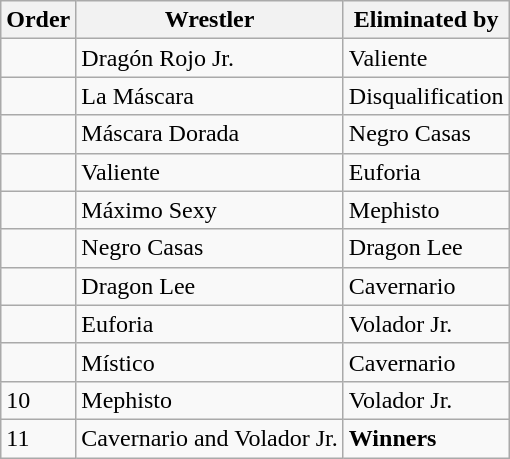<table class="wikitable sortable">
<tr>
<th>Order</th>
<th>Wrestler</th>
<th>Eliminated by</th>
</tr>
<tr>
<td></td>
<td>Dragón Rojo Jr.</td>
<td>Valiente</td>
</tr>
<tr>
<td></td>
<td>La Máscara</td>
<td>Disqualification</td>
</tr>
<tr>
<td></td>
<td>Máscara Dorada</td>
<td>Negro Casas</td>
</tr>
<tr>
<td></td>
<td>Valiente</td>
<td>Euforia</td>
</tr>
<tr>
<td></td>
<td>Máximo Sexy</td>
<td>Mephisto</td>
</tr>
<tr>
<td></td>
<td>Negro Casas</td>
<td>Dragon Lee</td>
</tr>
<tr>
<td></td>
<td>Dragon Lee</td>
<td>Cavernario</td>
</tr>
<tr>
<td></td>
<td>Euforia</td>
<td>Volador Jr.</td>
</tr>
<tr>
<td></td>
<td>Místico</td>
<td>Cavernario</td>
</tr>
<tr>
<td>10</td>
<td>Mephisto</td>
<td>Volador Jr.</td>
</tr>
<tr>
<td>11</td>
<td>Cavernario and Volador Jr.</td>
<td><strong>Winners</strong></td>
</tr>
</table>
